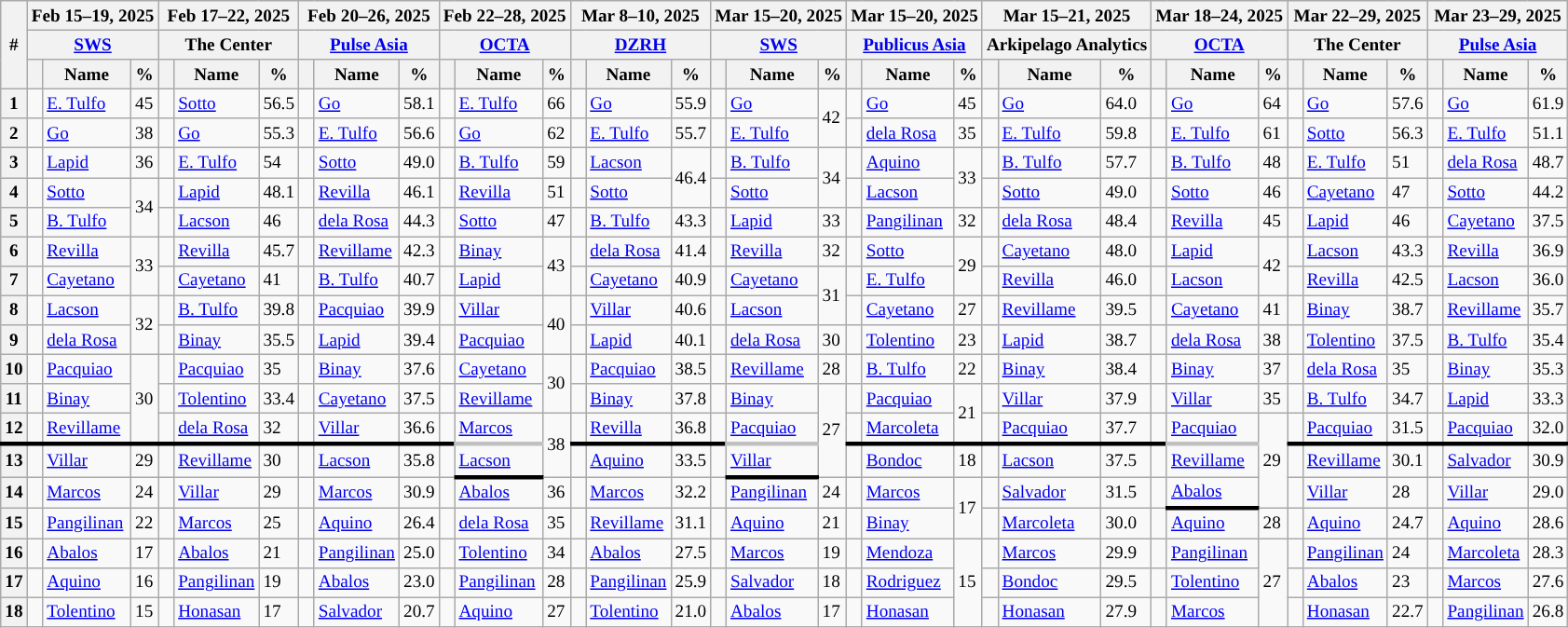<table class="wikitable sortable" style="font-size:80%;">
<tr>
<th rowspan="3" class="unsortable">#</th>
<th colspan="3">Feb 15–19, 2025</th>
<th colspan="3">Feb 17–22, 2025</th>
<th colspan="3">Feb 20–26, 2025</th>
<th colspan="3">Feb 22–28, 2025</th>
<th colspan="3">Mar 8–10, 2025</th>
<th colspan="3">Mar 15–20, 2025</th>
<th colspan="3">Mar 15–20, 2025</th>
<th colspan="3">Mar 15–21, 2025</th>
<th colspan="3">Mar 18–24, 2025</th>
<th colspan="3">Mar 22–29, 2025</th>
<th colspan="3">Mar 23–29, 2025</th>
</tr>
<tr>
<th colspan="3"><a href='#'>SWS</a></th>
<th colspan="3">The Center</th>
<th colspan="3"><a href='#'>Pulse Asia</a></th>
<th colspan="3"><a href='#'>OCTA</a></th>
<th colspan="3"><a href='#'>DZRH</a></th>
<th colspan="3"><a href='#'>SWS</a></th>
<th colspan="3"><a href='#'>Publicus Asia</a></th>
<th colspan="3">Arkipelago Analytics</th>
<th colspan="3"><a href='#'>OCTA</a></th>
<th colspan="3">The Center</th>
<th colspan="3"><a href='#'>Pulse Asia</a></th>
</tr>
<tr>
<th width=5px class="unsortable"></th>
<th>Name</th>
<th>%</th>
<th width=5px class="unsortable"></th>
<th>Name</th>
<th>%</th>
<th width=5px class="unsortable"></th>
<th>Name</th>
<th>%</th>
<th width=5px class="unsortable"></th>
<th>Name</th>
<th>%</th>
<th width=5px class="unsortable"></th>
<th>Name</th>
<th>%</th>
<th width=5px class="unsortable"></th>
<th>Name</th>
<th>%</th>
<th width=5px class="unsortable"></th>
<th>Name</th>
<th>%</th>
<th width=5px class="unsortable"></th>
<th>Name</th>
<th>%</th>
<th width=5px class="unsortable"></th>
<th>Name</th>
<th>%</th>
<th width=5px class="unsortable"></th>
<th>Name</th>
<th>%</th>
<th width=5px class="unsortable"></th>
<th>Name</th>
<th>%</th>
</tr>
<tr>
<th>1</th>
<td></td>
<td><a href='#'>E. Tulfo</a></td>
<td>45</td>
<td></td>
<td><a href='#'>Sotto</a></td>
<td>56.5</td>
<td></td>
<td><a href='#'>Go</a></td>
<td>58.1</td>
<td></td>
<td><a href='#'>E. Tulfo</a></td>
<td>66</td>
<td></td>
<td><a href='#'>Go</a></td>
<td>55.9</td>
<td></td>
<td><a href='#'>Go</a></td>
<td rowspan="2">42</td>
<td></td>
<td><a href='#'>Go</a></td>
<td>45</td>
<td></td>
<td><a href='#'>Go</a></td>
<td>64.0</td>
<td></td>
<td><a href='#'>Go</a></td>
<td>64</td>
<td></td>
<td><a href='#'>Go</a></td>
<td>57.6</td>
<td></td>
<td><a href='#'>Go</a></td>
<td>61.9</td>
</tr>
<tr>
<th>2</th>
<td></td>
<td><a href='#'>Go</a></td>
<td>38</td>
<td></td>
<td><a href='#'>Go</a></td>
<td>55.3</td>
<td></td>
<td><a href='#'>E. Tulfo</a></td>
<td>56.6</td>
<td></td>
<td><a href='#'>Go</a></td>
<td>62</td>
<td></td>
<td><a href='#'>E. Tulfo</a></td>
<td>55.7</td>
<td></td>
<td><a href='#'>E. Tulfo</a></td>
<td></td>
<td><a href='#'>dela Rosa</a></td>
<td>35</td>
<td></td>
<td><a href='#'>E. Tulfo</a></td>
<td>59.8</td>
<td></td>
<td><a href='#'>E. Tulfo</a></td>
<td>61</td>
<td></td>
<td><a href='#'>Sotto</a></td>
<td>56.3</td>
<td></td>
<td><a href='#'>E. Tulfo</a></td>
<td>51.1</td>
</tr>
<tr>
<th>3</th>
<td></td>
<td><a href='#'>Lapid</a></td>
<td>36</td>
<td></td>
<td><a href='#'>E. Tulfo</a></td>
<td>54</td>
<td></td>
<td><a href='#'>Sotto</a></td>
<td>49.0</td>
<td></td>
<td><a href='#'>B. Tulfo</a></td>
<td>59</td>
<td></td>
<td><a href='#'>Lacson</a></td>
<td rowspan="2">46.4</td>
<td></td>
<td><a href='#'>B. Tulfo</a></td>
<td rowspan="2">34</td>
<td></td>
<td><a href='#'>Aquino</a></td>
<td rowspan="2">33</td>
<td></td>
<td><a href='#'>B. Tulfo</a></td>
<td>57.7</td>
<td></td>
<td><a href='#'>B. Tulfo</a></td>
<td>48</td>
<td></td>
<td><a href='#'>E. Tulfo</a></td>
<td>51</td>
<td></td>
<td><a href='#'>dela Rosa</a></td>
<td>48.7</td>
</tr>
<tr>
<th>4</th>
<td></td>
<td><a href='#'>Sotto</a></td>
<td rowspan="2">34</td>
<td></td>
<td><a href='#'>Lapid</a></td>
<td>48.1</td>
<td></td>
<td><a href='#'>Revilla</a></td>
<td>46.1</td>
<td></td>
<td><a href='#'>Revilla</a></td>
<td>51</td>
<td></td>
<td><a href='#'>Sotto</a></td>
<td></td>
<td><a href='#'>Sotto</a></td>
<td></td>
<td><a href='#'>Lacson</a></td>
<td></td>
<td><a href='#'>Sotto</a></td>
<td>49.0</td>
<td></td>
<td><a href='#'>Sotto</a></td>
<td>46</td>
<td></td>
<td><a href='#'>Cayetano</a></td>
<td>47</td>
<td></td>
<td><a href='#'>Sotto</a></td>
<td>44.2</td>
</tr>
<tr>
<th>5</th>
<td></td>
<td><a href='#'>B. Tulfo</a></td>
<td></td>
<td><a href='#'>Lacson</a></td>
<td>46</td>
<td></td>
<td><a href='#'>dela Rosa</a></td>
<td>44.3</td>
<td></td>
<td><a href='#'>Sotto</a></td>
<td>47</td>
<td></td>
<td><a href='#'>B. Tulfo</a></td>
<td>43.3</td>
<td></td>
<td><a href='#'>Lapid</a></td>
<td>33</td>
<td></td>
<td><a href='#'>Pangilinan</a></td>
<td>32</td>
<td></td>
<td><a href='#'>dela Rosa</a></td>
<td>48.4</td>
<td></td>
<td><a href='#'>Revilla</a></td>
<td>45</td>
<td></td>
<td><a href='#'>Lapid</a></td>
<td>46</td>
<td></td>
<td><a href='#'>Cayetano</a></td>
<td>37.5</td>
</tr>
<tr>
<th>6</th>
<td></td>
<td><a href='#'>Revilla</a></td>
<td rowspan="2">33</td>
<td></td>
<td><a href='#'>Revilla</a></td>
<td>45.7</td>
<td></td>
<td><a href='#'>Revillame</a></td>
<td>42.3</td>
<td></td>
<td><a href='#'>Binay</a></td>
<td rowspan="2">43</td>
<td></td>
<td><a href='#'>dela Rosa</a></td>
<td>41.4</td>
<td></td>
<td><a href='#'>Revilla</a></td>
<td>32</td>
<td></td>
<td><a href='#'>Sotto</a></td>
<td rowspan="2">29</td>
<td></td>
<td><a href='#'>Cayetano</a></td>
<td>48.0</td>
<td></td>
<td><a href='#'>Lapid</a></td>
<td rowspan="2">42</td>
<td></td>
<td><a href='#'>Lacson</a></td>
<td>43.3</td>
<td></td>
<td><a href='#'>Revilla</a></td>
<td>36.9</td>
</tr>
<tr>
<th>7</th>
<td></td>
<td><a href='#'>Cayetano</a></td>
<td></td>
<td><a href='#'>Cayetano</a></td>
<td>41</td>
<td></td>
<td><a href='#'>B. Tulfo</a></td>
<td>40.7</td>
<td></td>
<td><a href='#'>Lapid</a></td>
<td></td>
<td><a href='#'>Cayetano</a></td>
<td>40.9</td>
<td></td>
<td><a href='#'>Cayetano</a></td>
<td rowspan="2">31</td>
<td></td>
<td><a href='#'>E. Tulfo</a></td>
<td></td>
<td><a href='#'>Revilla</a></td>
<td>46.0</td>
<td></td>
<td><a href='#'>Lacson</a></td>
<td></td>
<td><a href='#'>Revilla</a></td>
<td>42.5</td>
<td></td>
<td><a href='#'>Lacson</a></td>
<td>36.0</td>
</tr>
<tr>
<th>8</th>
<td></td>
<td><a href='#'>Lacson</a></td>
<td rowspan="2">32</td>
<td></td>
<td><a href='#'>B. Tulfo</a></td>
<td>39.8</td>
<td></td>
<td><a href='#'>Pacquiao</a></td>
<td>39.9</td>
<td></td>
<td><a href='#'>Villar</a></td>
<td rowspan="2">40</td>
<td></td>
<td><a href='#'>Villar</a></td>
<td>40.6</td>
<td></td>
<td><a href='#'>Lacson</a></td>
<td></td>
<td><a href='#'>Cayetano</a></td>
<td>27</td>
<td></td>
<td><a href='#'>Revillame</a></td>
<td>39.5</td>
<td></td>
<td><a href='#'>Cayetano</a></td>
<td>41</td>
<td></td>
<td><a href='#'>Binay</a></td>
<td>38.7</td>
<td></td>
<td><a href='#'>Revillame</a></td>
<td>35.7</td>
</tr>
<tr>
<th>9</th>
<td></td>
<td><a href='#'>dela Rosa</a></td>
<td></td>
<td><a href='#'>Binay</a></td>
<td>35.5</td>
<td></td>
<td><a href='#'>Lapid</a></td>
<td>39.4</td>
<td></td>
<td><a href='#'>Pacquiao</a></td>
<td></td>
<td><a href='#'>Lapid</a></td>
<td>40.1</td>
<td></td>
<td><a href='#'>dela Rosa</a></td>
<td>30</td>
<td></td>
<td><a href='#'>Tolentino</a></td>
<td>23</td>
<td></td>
<td><a href='#'>Lapid</a></td>
<td>38.7</td>
<td></td>
<td><a href='#'>dela Rosa</a></td>
<td>38</td>
<td></td>
<td><a href='#'>Tolentino</a></td>
<td>37.5</td>
<td></td>
<td><a href='#'>B. Tulfo</a></td>
<td>35.4</td>
</tr>
<tr>
<th>10</th>
<td></td>
<td><a href='#'>Pacquiao</a></td>
<td rowspan="3">30</td>
<td></td>
<td><a href='#'>Pacquiao</a></td>
<td>35</td>
<td></td>
<td><a href='#'>Binay</a></td>
<td>37.6</td>
<td></td>
<td><a href='#'>Cayetano</a></td>
<td rowspan="2">30</td>
<td></td>
<td><a href='#'>Pacquiao</a></td>
<td>38.5</td>
<td></td>
<td><a href='#'>Revillame</a></td>
<td>28</td>
<td></td>
<td><a href='#'>B. Tulfo</a></td>
<td>22</td>
<td></td>
<td><a href='#'>Binay</a></td>
<td>38.4</td>
<td></td>
<td><a href='#'>Binay</a></td>
<td>37</td>
<td></td>
<td><a href='#'>dela Rosa</a></td>
<td>35</td>
<td></td>
<td><a href='#'>Binay</a></td>
<td>35.3</td>
</tr>
<tr>
<th>11</th>
<td></td>
<td><a href='#'>Binay</a></td>
<td></td>
<td><a href='#'>Tolentino</a></td>
<td>33.4</td>
<td></td>
<td><a href='#'>Cayetano</a></td>
<td>37.5</td>
<td></td>
<td><a href='#'>Revillame</a></td>
<td></td>
<td><a href='#'>Binay</a></td>
<td>37.8</td>
<td></td>
<td><a href='#'>Binay</a></td>
<td rowspan="3">27</td>
<td></td>
<td><a href='#'>Pacquiao</a></td>
<td rowspan="2">21</td>
<td></td>
<td><a href='#'>Villar</a></td>
<td>37.9</td>
<td></td>
<td><a href='#'>Villar</a></td>
<td>35</td>
<td></td>
<td><a href='#'>B. Tulfo</a></td>
<td>34.7</td>
<td></td>
<td><a href='#'>Lapid</a></td>
<td>33.3</td>
</tr>
<tr style="border-bottom:3px solid black">
<th>12</th>
<td></td>
<td><a href='#'>Revillame</a></td>
<td></td>
<td><a href='#'>dela Rosa</a></td>
<td>32</td>
<td></td>
<td><a href='#'>Villar</a></td>
<td>36.6</td>
<td></td>
<td style="border-bottom:3px solid #c0c0c0;"><a href='#'>Marcos</a></td>
<td rowspan="2">38</td>
<td></td>
<td><a href='#'>Revilla</a></td>
<td>36.8</td>
<td></td>
<td style="border-bottom:3px solid #c0c0c0;"><a href='#'>Pacquiao</a></td>
<td></td>
<td><a href='#'>Marcoleta</a></td>
<td></td>
<td><a href='#'>Pacquiao</a></td>
<td>37.7</td>
<td></td>
<td style="border-bottom:3px solid #c0c0c0;"><a href='#'>Pacquiao</a></td>
<td rowspan="3">29</td>
<td></td>
<td><a href='#'>Pacquiao</a></td>
<td>31.5</td>
<td></td>
<td><a href='#'>Pacquiao</a></td>
<td>32.0</td>
</tr>
<tr>
<th>13</th>
<td></td>
<td><a href='#'>Villar</a></td>
<td>29</td>
<td></td>
<td><a href='#'>Revillame</a></td>
<td>30</td>
<td></td>
<td><a href='#'>Lacson</a></td>
<td>35.8</td>
<td></td>
<td style="border-bottom:3px solid black"><a href='#'>Lacson</a></td>
<td></td>
<td><a href='#'>Aquino</a></td>
<td>33.5</td>
<td></td>
<td style="border-bottom:3px solid black"><a href='#'>Villar</a></td>
<td></td>
<td><a href='#'>Bondoc</a></td>
<td>18</td>
<td></td>
<td><a href='#'>Lacson</a></td>
<td>37.5</td>
<td></td>
<td><a href='#'>Revillame</a></td>
<td></td>
<td><a href='#'>Revillame</a></td>
<td>30.1</td>
<td></td>
<td><a href='#'>Salvador</a></td>
<td>30.9</td>
</tr>
<tr>
<th>14</th>
<td></td>
<td><a href='#'>Marcos</a></td>
<td>24</td>
<td></td>
<td><a href='#'>Villar</a></td>
<td>29</td>
<td></td>
<td><a href='#'>Marcos</a></td>
<td>30.9</td>
<td></td>
<td><a href='#'>Abalos</a></td>
<td>36</td>
<td></td>
<td><a href='#'>Marcos</a></td>
<td>32.2</td>
<td></td>
<td><a href='#'>Pangilinan</a></td>
<td>24</td>
<td></td>
<td><a href='#'>Marcos</a></td>
<td rowspan="2">17</td>
<td></td>
<td><a href='#'>Salvador</a></td>
<td>31.5</td>
<td></td>
<td style="border-bottom:3px solid black"><a href='#'>Abalos</a></td>
<td></td>
<td><a href='#'>Villar</a></td>
<td>28</td>
<td></td>
<td><a href='#'>Villar</a></td>
<td>29.0</td>
</tr>
<tr>
<th>15</th>
<td></td>
<td><a href='#'>Pangilinan</a></td>
<td>22</td>
<td></td>
<td><a href='#'>Marcos</a></td>
<td>25</td>
<td></td>
<td><a href='#'>Aquino</a></td>
<td>26.4</td>
<td></td>
<td><a href='#'>dela Rosa</a></td>
<td>35</td>
<td></td>
<td><a href='#'>Revillame</a></td>
<td>31.1</td>
<td></td>
<td><a href='#'>Aquino</a></td>
<td>21</td>
<td></td>
<td><a href='#'>Binay</a></td>
<td></td>
<td><a href='#'>Marcoleta</a></td>
<td>30.0</td>
<td></td>
<td><a href='#'>Aquino</a></td>
<td>28</td>
<td></td>
<td><a href='#'>Aquino</a></td>
<td>24.7</td>
<td></td>
<td><a href='#'>Aquino</a></td>
<td>28.6</td>
</tr>
<tr>
<th>16</th>
<td></td>
<td><a href='#'>Abalos</a></td>
<td>17</td>
<td></td>
<td><a href='#'>Abalos</a></td>
<td>21</td>
<td></td>
<td><a href='#'>Pangilinan</a></td>
<td>25.0</td>
<td></td>
<td><a href='#'>Tolentino</a></td>
<td>34</td>
<td></td>
<td><a href='#'>Abalos</a></td>
<td>27.5</td>
<td></td>
<td><a href='#'>Marcos</a></td>
<td>19</td>
<td></td>
<td><a href='#'>Mendoza</a></td>
<td rowspan="3">15</td>
<td></td>
<td><a href='#'>Marcos</a></td>
<td>29.9</td>
<td></td>
<td><a href='#'>Pangilinan</a></td>
<td rowspan="3">27</td>
<td></td>
<td><a href='#'>Pangilinan</a></td>
<td>24</td>
<td></td>
<td><a href='#'>Marcoleta</a></td>
<td>28.3</td>
</tr>
<tr>
<th>17</th>
<td></td>
<td><a href='#'>Aquino</a></td>
<td>16</td>
<td></td>
<td><a href='#'>Pangilinan</a></td>
<td>19</td>
<td></td>
<td><a href='#'>Abalos</a></td>
<td>23.0</td>
<td></td>
<td><a href='#'>Pangilinan</a></td>
<td>28</td>
<td></td>
<td><a href='#'>Pangilinan</a></td>
<td>25.9</td>
<td></td>
<td><a href='#'>Salvador</a></td>
<td>18</td>
<td></td>
<td><a href='#'>Rodriguez</a></td>
<td></td>
<td><a href='#'>Bondoc</a></td>
<td>29.5</td>
<td></td>
<td><a href='#'>Tolentino</a></td>
<td></td>
<td><a href='#'>Abalos</a></td>
<td>23</td>
<td></td>
<td><a href='#'>Marcos</a></td>
<td>27.6</td>
</tr>
<tr>
<th>18</th>
<td></td>
<td><a href='#'>Tolentino</a></td>
<td>15</td>
<td></td>
<td><a href='#'>Honasan</a></td>
<td>17</td>
<td></td>
<td><a href='#'>Salvador</a></td>
<td>20.7</td>
<td></td>
<td><a href='#'>Aquino</a></td>
<td>27</td>
<td></td>
<td><a href='#'>Tolentino</a></td>
<td>21.0</td>
<td></td>
<td><a href='#'>Abalos</a></td>
<td>17</td>
<td></td>
<td><a href='#'>Honasan</a></td>
<td></td>
<td><a href='#'>Honasan</a></td>
<td>27.9</td>
<td></td>
<td><a href='#'>Marcos</a></td>
<td></td>
<td><a href='#'>Honasan</a></td>
<td>22.7</td>
<td></td>
<td><a href='#'>Pangilinan</a></td>
<td>26.8</td>
</tr>
</table>
